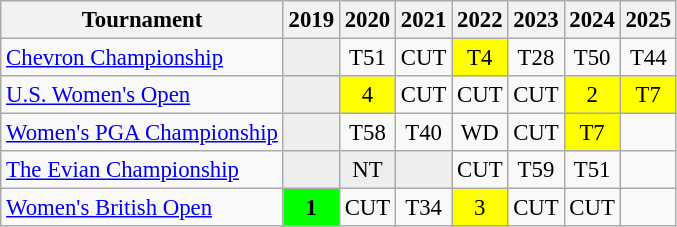<table class="wikitable" style="font-size:95%;text-align:center;">
<tr>
<th>Tournament</th>
<th>2019</th>
<th>2020</th>
<th>2021</th>
<th>2022</th>
<th>2023</th>
<th>2024</th>
<th>2025</th>
</tr>
<tr>
<td align=left><a href='#'>Chevron Championship</a></td>
<td style="background:#eeeeee;"></td>
<td>T51</td>
<td>CUT</td>
<td style="background:yellow;">T4</td>
<td>T28</td>
<td>T50</td>
<td>T44</td>
</tr>
<tr>
<td align=left><a href='#'>U.S. Women's Open</a></td>
<td style="background:#eeeeee;"></td>
<td style="background:yellow;">4</td>
<td>CUT</td>
<td>CUT</td>
<td>CUT</td>
<td style="background:yellow;">2</td>
<td style="background:yellow;">T7</td>
</tr>
<tr>
<td align=left><a href='#'>Women's PGA Championship</a></td>
<td style="background:#eeeeee;"></td>
<td>T58</td>
<td>T40</td>
<td>WD</td>
<td>CUT</td>
<td style="background:yellow;">T7</td>
<td></td>
</tr>
<tr>
<td align=left><a href='#'>The Evian Championship</a></td>
<td style="background:#eeeeee;"></td>
<td style="background:#eeeeee;">NT</td>
<td style="background:#eeeeee;"></td>
<td>CUT</td>
<td>T59</td>
<td>T51</td>
<td></td>
</tr>
<tr>
<td align=left><a href='#'>Women's British Open</a></td>
<td style="background:lime;"><strong>1</strong></td>
<td>CUT</td>
<td>T34</td>
<td style="background:yellow;">3</td>
<td>CUT</td>
<td>CUT</td>
<td></td>
</tr>
</table>
